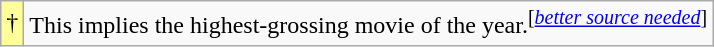<table class="wikitable">
<tr>
<td style="background-color:#FFFF99">†</td>
<td>This implies the highest-grossing movie of the year.<sup>[<em><a href='#'>better source needed</a></em>]</sup></td>
</tr>
</table>
